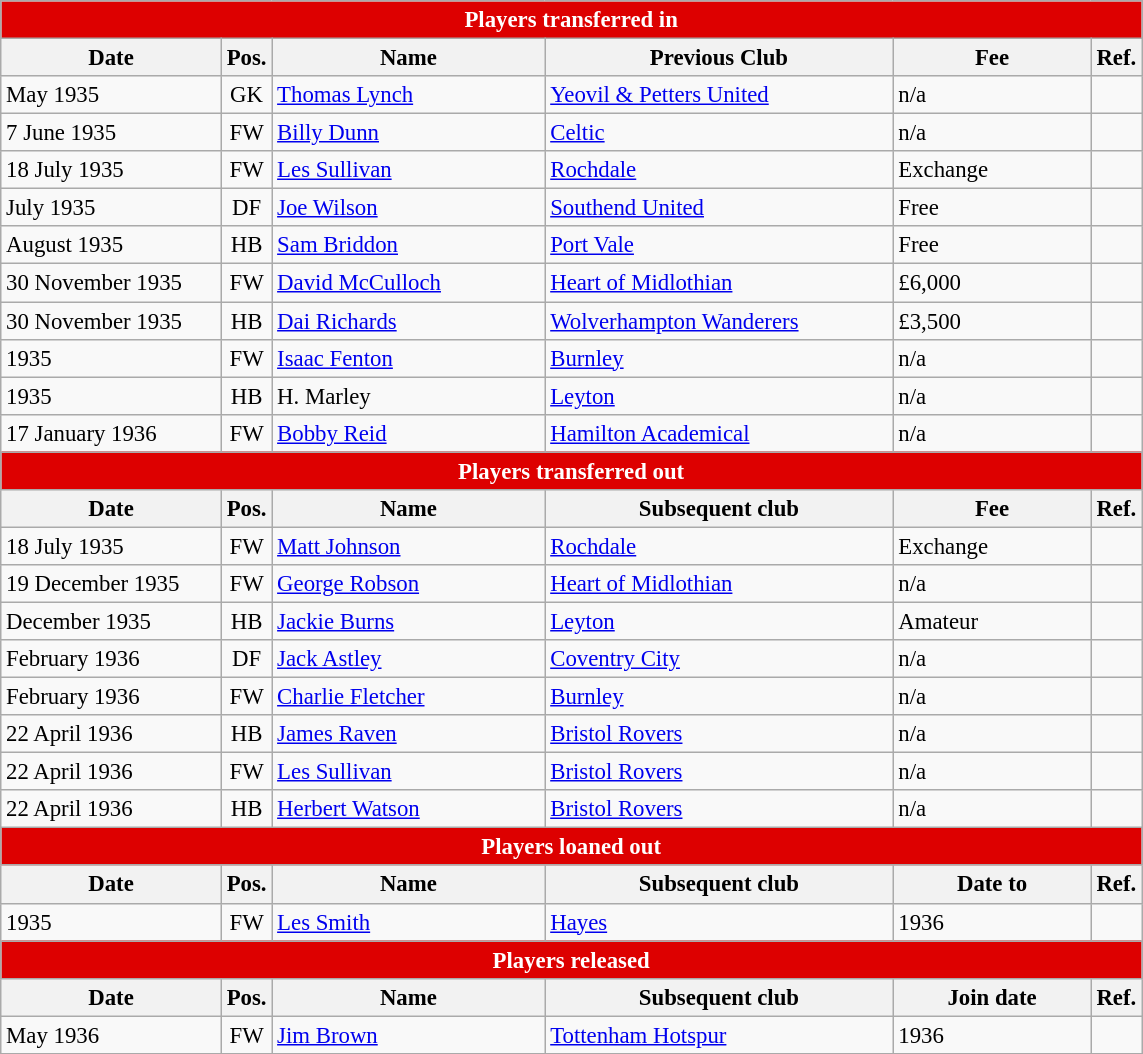<table style="font-size:95%;" class="wikitable">
<tr>
<th style="background:#d00; color:white; text-align:center;" colspan="6">Players transferred in</th>
</tr>
<tr>
<th style="width:140px;">Date</th>
<th style="width:25px;">Pos.</th>
<th style="width:175px;">Name</th>
<th style="width:225px;">Previous Club</th>
<th style="width:125px;">Fee</th>
<th style="width:25px;">Ref.</th>
</tr>
<tr>
<td>May 1935</td>
<td style="text-align:center;">GK</td>
<td> <a href='#'>Thomas Lynch</a></td>
<td> <a href='#'>Yeovil & Petters United</a></td>
<td>n/a</td>
<td></td>
</tr>
<tr>
<td>7 June 1935</td>
<td style="text-align:center;">FW</td>
<td> <a href='#'>Billy Dunn</a></td>
<td> <a href='#'>Celtic</a></td>
<td>n/a</td>
<td></td>
</tr>
<tr>
<td>18 July 1935</td>
<td style="text-align:center;">FW</td>
<td> <a href='#'>Les Sullivan</a></td>
<td> <a href='#'>Rochdale</a></td>
<td>Exchange</td>
<td></td>
</tr>
<tr>
<td>July 1935</td>
<td style="text-align:center;">DF</td>
<td> <a href='#'>Joe Wilson</a></td>
<td> <a href='#'>Southend United</a></td>
<td>Free</td>
<td></td>
</tr>
<tr>
<td>August 1935</td>
<td style="text-align:center;">HB</td>
<td> <a href='#'>Sam Briddon</a></td>
<td> <a href='#'>Port Vale</a></td>
<td>Free</td>
<td></td>
</tr>
<tr>
<td>30 November 1935</td>
<td style="text-align:center;">FW</td>
<td> <a href='#'>David McCulloch</a></td>
<td> <a href='#'>Heart of Midlothian</a></td>
<td>£6,000</td>
<td></td>
</tr>
<tr>
<td>30 November 1935</td>
<td style="text-align:center;">HB</td>
<td> <a href='#'>Dai Richards</a></td>
<td> <a href='#'>Wolverhampton Wanderers</a></td>
<td>£3,500</td>
<td></td>
</tr>
<tr>
<td>1935</td>
<td style="text-align:center;">FW</td>
<td> <a href='#'>Isaac Fenton</a></td>
<td> <a href='#'>Burnley</a></td>
<td>n/a</td>
<td></td>
</tr>
<tr>
<td>1935</td>
<td style="text-align:center;">HB</td>
<td>H. Marley</td>
<td> <a href='#'>Leyton</a></td>
<td>n/a</td>
<td></td>
</tr>
<tr>
<td>17 January 1936</td>
<td style="text-align:center;">FW</td>
<td> <a href='#'>Bobby Reid</a></td>
<td> <a href='#'>Hamilton Academical</a></td>
<td>n/a</td>
<td></td>
</tr>
<tr>
<th style="background:#d00; color:white; text-align:center;" colspan="6">Players transferred out</th>
</tr>
<tr>
<th>Date</th>
<th>Pos.</th>
<th>Name</th>
<th>Subsequent club</th>
<th>Fee</th>
<th>Ref.</th>
</tr>
<tr>
<td>18 July 1935</td>
<td style="text-align:center;">FW</td>
<td> <a href='#'>Matt Johnson</a></td>
<td> <a href='#'>Rochdale</a></td>
<td>Exchange</td>
<td></td>
</tr>
<tr>
<td>19 December 1935</td>
<td style="text-align:center;">FW</td>
<td> <a href='#'>George Robson</a></td>
<td> <a href='#'>Heart of Midlothian</a></td>
<td>n/a</td>
<td></td>
</tr>
<tr>
<td>December 1935</td>
<td style="text-align:center;">HB</td>
<td> <a href='#'>Jackie Burns</a></td>
<td> <a href='#'>Leyton</a></td>
<td>Amateur</td>
<td></td>
</tr>
<tr>
<td>February 1936</td>
<td style="text-align:center;">DF</td>
<td> <a href='#'>Jack Astley</a></td>
<td> <a href='#'>Coventry City</a></td>
<td>n/a</td>
<td></td>
</tr>
<tr>
<td>February 1936</td>
<td style="text-align:center;">FW</td>
<td> <a href='#'>Charlie Fletcher</a></td>
<td> <a href='#'>Burnley</a></td>
<td>n/a</td>
<td></td>
</tr>
<tr>
<td>22 April 1936</td>
<td style="text-align:center;">HB</td>
<td> <a href='#'>James Raven</a></td>
<td> <a href='#'>Bristol Rovers</a></td>
<td>n/a</td>
<td></td>
</tr>
<tr>
<td>22 April 1936</td>
<td style="text-align:center;">FW</td>
<td> <a href='#'>Les Sullivan</a></td>
<td> <a href='#'>Bristol Rovers</a></td>
<td>n/a</td>
<td></td>
</tr>
<tr>
<td>22 April 1936</td>
<td style="text-align:center;">HB</td>
<td> <a href='#'>Herbert Watson</a></td>
<td> <a href='#'>Bristol Rovers</a></td>
<td>n/a</td>
<td></td>
</tr>
<tr>
<th style="background:#d00; color:white; text-align:center;" colspan="6">Players loaned out</th>
</tr>
<tr>
<th>Date</th>
<th>Pos.</th>
<th>Name</th>
<th>Subsequent club</th>
<th>Date to</th>
<th>Ref.</th>
</tr>
<tr>
<td>1935</td>
<td style="text-align:center;">FW</td>
<td> <a href='#'>Les Smith</a></td>
<td> <a href='#'>Hayes</a></td>
<td>1936</td>
<td></td>
</tr>
<tr>
<th style="background:#d00; color:white; text-align:center;" colspan="6">Players released</th>
</tr>
<tr>
<th>Date</th>
<th>Pos.</th>
<th>Name</th>
<th>Subsequent club</th>
<th>Join date</th>
<th>Ref.</th>
</tr>
<tr>
<td>May 1936</td>
<td style="text-align:center;">FW</td>
<td> <a href='#'>Jim Brown</a></td>
<td> <a href='#'>Tottenham Hotspur</a></td>
<td>1936</td>
<td></td>
</tr>
</table>
